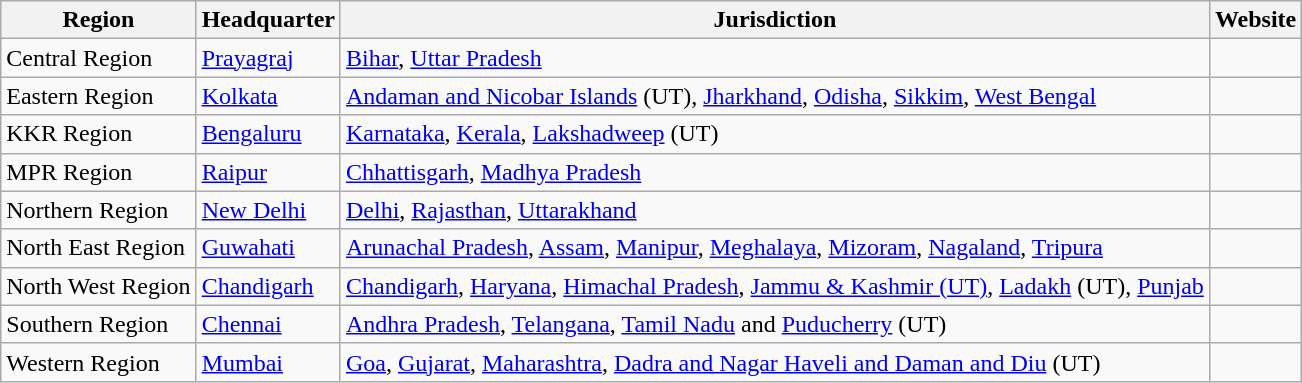<table class="wikitable sortable">
<tr>
<th>Region</th>
<th>Headquarter</th>
<th>Jurisdiction</th>
<th>Website</th>
</tr>
<tr>
<td>Central Region</td>
<td><a href='#'>Prayagraj</a></td>
<td><a href='#'>Bihar</a>, <a href='#'>Uttar Pradesh</a></td>
<td></td>
</tr>
<tr>
<td>Eastern Region</td>
<td><a href='#'>Kolkata</a></td>
<td><a href='#'>Andaman and Nicobar Islands</a> (UT), <a href='#'>Jharkhand</a>, <a href='#'>Odisha</a>, <a href='#'>Sikkim</a>, <a href='#'>West Bengal</a></td>
<td></td>
</tr>
<tr>
<td>KKR Region</td>
<td><a href='#'>Bengaluru</a></td>
<td><a href='#'>Karnataka</a>, <a href='#'>Kerala</a>, <a href='#'>Lakshadweep</a> (UT)</td>
<td></td>
</tr>
<tr>
<td>MPR Region</td>
<td><a href='#'>Raipur</a></td>
<td><a href='#'>Chhattisgarh</a>, <a href='#'>Madhya Pradesh</a></td>
<td></td>
</tr>
<tr>
<td>Northern Region</td>
<td><a href='#'>New Delhi</a></td>
<td><a href='#'>Delhi</a>, <a href='#'>Rajasthan</a>, <a href='#'>Uttarakhand</a></td>
<td></td>
</tr>
<tr>
<td>North East Region</td>
<td><a href='#'>Guwahati</a></td>
<td><a href='#'>Arunachal Pradesh</a>, <a href='#'>Assam</a>, <a href='#'>Manipur</a>, <a href='#'>Meghalaya</a>, <a href='#'>Mizoram</a>, <a href='#'>Nagaland</a>, <a href='#'>Tripura</a></td>
<td></td>
</tr>
<tr>
<td>North West Region</td>
<td><a href='#'>Chandigarh</a></td>
<td><a href='#'>Chandigarh</a>, <a href='#'>Haryana</a>, <a href='#'>Himachal Pradesh</a>, <a href='#'>Jammu & Kashmir (UT)</a>, <a href='#'>Ladakh</a> (UT), <a href='#'>Punjab</a></td>
<td></td>
</tr>
<tr>
<td>Southern Region</td>
<td><a href='#'>Chennai</a></td>
<td><a href='#'>Andhra Pradesh</a>, <a href='#'>Telangana</a>, <a href='#'>Tamil Nadu</a> and <a href='#'>Puducherry</a> (UT)</td>
<td></td>
</tr>
<tr>
<td>Western Region</td>
<td><a href='#'>Mumbai</a></td>
<td><a href='#'>Goa</a>, <a href='#'>Gujarat</a>, <a href='#'>Maharashtra</a>, <a href='#'>Dadra and Nagar Haveli and Daman and Diu</a> (UT)</td>
<td></td>
</tr>
</table>
